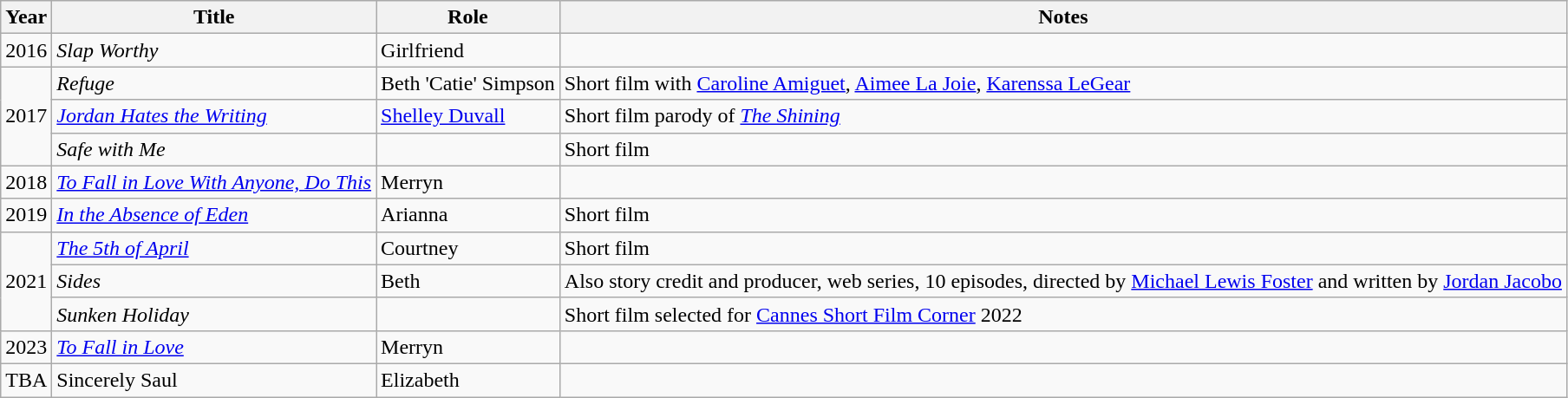<table class="wikitable">
<tr>
<th>Year</th>
<th>Title</th>
<th>Role</th>
<th>Notes</th>
</tr>
<tr>
<td>2016</td>
<td><em>Slap Worthy</em></td>
<td>Girlfriend</td>
<td></td>
</tr>
<tr>
<td rowspan="3">2017</td>
<td><em>Refuge</em></td>
<td>Beth 'Catie' Simpson</td>
<td>Short film with <a href='#'>Caroline Amiguet</a>, <a href='#'>Aimee La Joie</a>, <a href='#'>Karenssa LeGear</a></td>
</tr>
<tr>
<td><em><a href='#'>Jordan Hates the Writing</a></em></td>
<td><a href='#'>Shelley Duvall</a></td>
<td>Short film parody of <a href='#'><em>The Shining</em></a></td>
</tr>
<tr>
<td><em>Safe with Me</em></td>
<td></td>
<td>Short film</td>
</tr>
<tr>
<td>2018</td>
<td><em><a href='#'>To Fall in Love With Anyone, Do This</a></em></td>
<td>Merryn</td>
<td></td>
</tr>
<tr>
<td>2019</td>
<td><em><a href='#'>In the Absence of Eden</a></em></td>
<td>Arianna</td>
<td>Short film</td>
</tr>
<tr>
<td rowspan="3">2021</td>
<td><em><a href='#'>The 5th of April</a></em></td>
<td>Courtney</td>
<td>Short film</td>
</tr>
<tr>
<td><em>Sides</em></td>
<td>Beth</td>
<td>Also story credit and producer, web series, 10 episodes, directed by <a href='#'>Michael Lewis Foster</a> and written by <a href='#'>Jordan Jacobo</a></td>
</tr>
<tr>
<td><em>Sunken Holiday</em></td>
<td></td>
<td>Short film selected for <a href='#'>Cannes Short Film Corner</a> 2022</td>
</tr>
<tr>
<td>2023</td>
<td><a href='#'><em>To Fall in Love</em></a></td>
<td>Merryn</td>
<td></td>
</tr>
<tr>
<td>TBA</td>
<td>Sincerely Saul</td>
<td>Elizabeth</td>
<td></td>
</tr>
</table>
